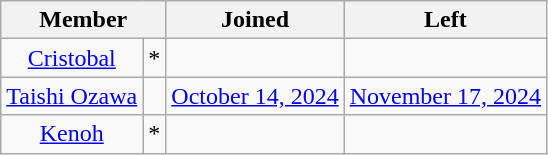<table class="wikitable sortable" style="text-align:center;">
<tr>
<th colspan="2">Member</th>
<th>Joined</th>
<th>Left</th>
</tr>
<tr>
<td><a href='#'>Cristobal</a></td>
<td>*</td>
<td></td>
<td></td>
</tr>
<tr>
<td><a href='#'>Taishi Ozawa</a></td>
<td></td>
<td><a href='#'>October 14, 2024</a></td>
<td><a href='#'>November 17, 2024</a></td>
</tr>
<tr>
<td><a href='#'>Kenoh</a></td>
<td>*</td>
<td></td>
<td></td>
</tr>
</table>
